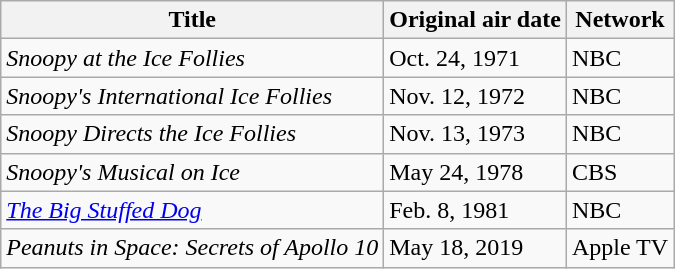<table class="wikitable">
<tr>
<th>Title</th>
<th>Original air date</th>
<th>Network</th>
</tr>
<tr>
<td><em>Snoopy at the Ice Follies</em></td>
<td>Oct. 24, 1971</td>
<td>NBC</td>
</tr>
<tr>
<td><em>Snoopy's International Ice Follies</em></td>
<td>Nov. 12, 1972</td>
<td>NBC</td>
</tr>
<tr>
<td><em>Snoopy Directs the Ice Follies</em></td>
<td>Nov. 13, 1973</td>
<td>NBC</td>
</tr>
<tr>
<td><em>Snoopy's Musical on Ice</em></td>
<td>May 24, 1978</td>
<td>CBS</td>
</tr>
<tr>
<td><em><a href='#'>The Big Stuffed Dog</a></em></td>
<td>Feb. 8, 1981</td>
<td>NBC</td>
</tr>
<tr>
<td><em>Peanuts in Space: Secrets of Apollo 10</em></td>
<td>May 18, 2019</td>
<td>Apple TV</td>
</tr>
</table>
